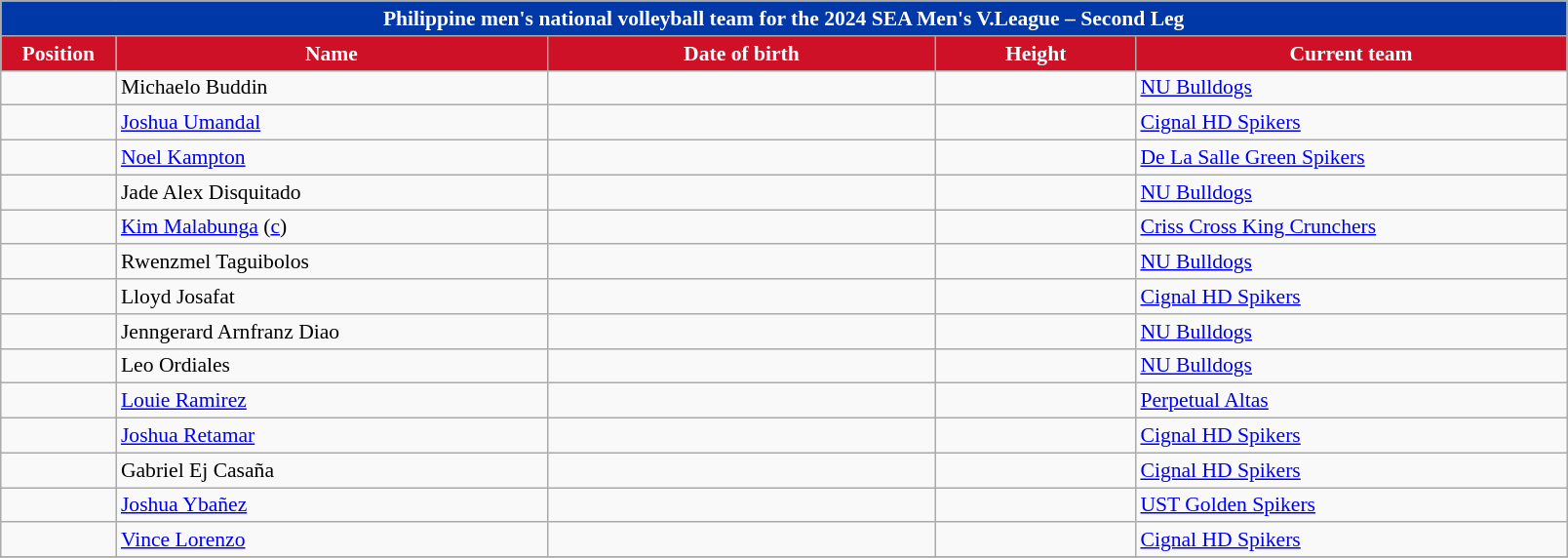<table class="wikitable" style="font-size:90%; text-align:center">
<tr>
<th colspan="6" style="background:#0038A8; color: #FFFFFF"><strong>Philippine men's national volleyball team for the 2024 SEA Men's V.League – Second Leg</strong></th>
</tr>
<tr>
<th style="width:5em; background:#CE1126; color: #FFFFFF;">Position</th>
<th style="width:20em; background:#CE1126; color: #FFFFFF;">Name</th>
<th style="width:18em; background:#CE1126; color: #FFFFFF;">Date of birth</th>
<th style="width:9em; background:#CE1126; color: #FFFFFF;">Height</th>
<th style="width:20em; background:#CE1126; color: #FFFFFF;">Current team</th>
</tr>
<tr>
<td></td>
<td align=left>Michaelo Buddin</td>
<td align=right></td>
<td></td>
<td align=left> <a href='#'>NU Bulldogs</a></td>
</tr>
<tr>
<td></td>
<td align=left><a href='#'>Joshua Umandal</a></td>
<td align=right></td>
<td></td>
<td align=left> <a href='#'>Cignal HD Spikers</a></td>
</tr>
<tr>
<td></td>
<td align=left><a href='#'>Noel Kampton</a></td>
<td align=right></td>
<td></td>
<td align=left> <a href='#'>De La Salle Green Spikers</a></td>
</tr>
<tr>
<td></td>
<td align=left>Jade Alex Disquitado</td>
<td align=right></td>
<td></td>
<td align=left> <a href='#'>NU Bulldogs</a></td>
</tr>
<tr>
<td></td>
<td align=left><a href='#'>Kim Malabunga</a> (<a href='#'>c</a>)</td>
<td align=right></td>
<td></td>
<td align=left> <a href='#'>Criss Cross King Crunchers</a></td>
</tr>
<tr>
<td></td>
<td align=left>Rwenzmel Taguibolos</td>
<td align=right></td>
<td></td>
<td align=left> <a href='#'>NU Bulldogs</a></td>
</tr>
<tr>
<td></td>
<td align=left>Lloyd Josafat</td>
<td align=right></td>
<td></td>
<td align=left> <a href='#'>Cignal HD Spikers</a></td>
</tr>
<tr>
<td></td>
<td align=left>Jenngerard Arnfranz Diao</td>
<td align=right></td>
<td></td>
<td align=left> <a href='#'>NU Bulldogs</a></td>
</tr>
<tr>
<td></td>
<td align=left>Leo Ordiales</td>
<td align=right></td>
<td></td>
<td align=left> <a href='#'>NU Bulldogs</a></td>
</tr>
<tr>
<td></td>
<td align=left><a href='#'>Louie Ramirez</a></td>
<td align=right></td>
<td></td>
<td align=left> <a href='#'>Perpetual Altas</a></td>
</tr>
<tr>
<td></td>
<td align=left><a href='#'>Joshua Retamar</a></td>
<td align=right></td>
<td></td>
<td align=left> <a href='#'>Cignal HD Spikers</a></td>
</tr>
<tr>
<td></td>
<td align=left>Gabriel Ej Casaña</td>
<td align=right></td>
<td></td>
<td align=left> <a href='#'>Cignal HD Spikers</a></td>
</tr>
<tr>
<td></td>
<td align=left><a href='#'>Joshua Ybañez</a></td>
<td align=right></td>
<td></td>
<td align=left> <a href='#'>UST Golden Spikers</a></td>
</tr>
<tr>
<td></td>
<td align=left><a href='#'>Vince Lorenzo</a></td>
<td align=right></td>
<td></td>
<td align=left> <a href='#'>Cignal HD Spikers</a></td>
</tr>
<tr>
</tr>
</table>
